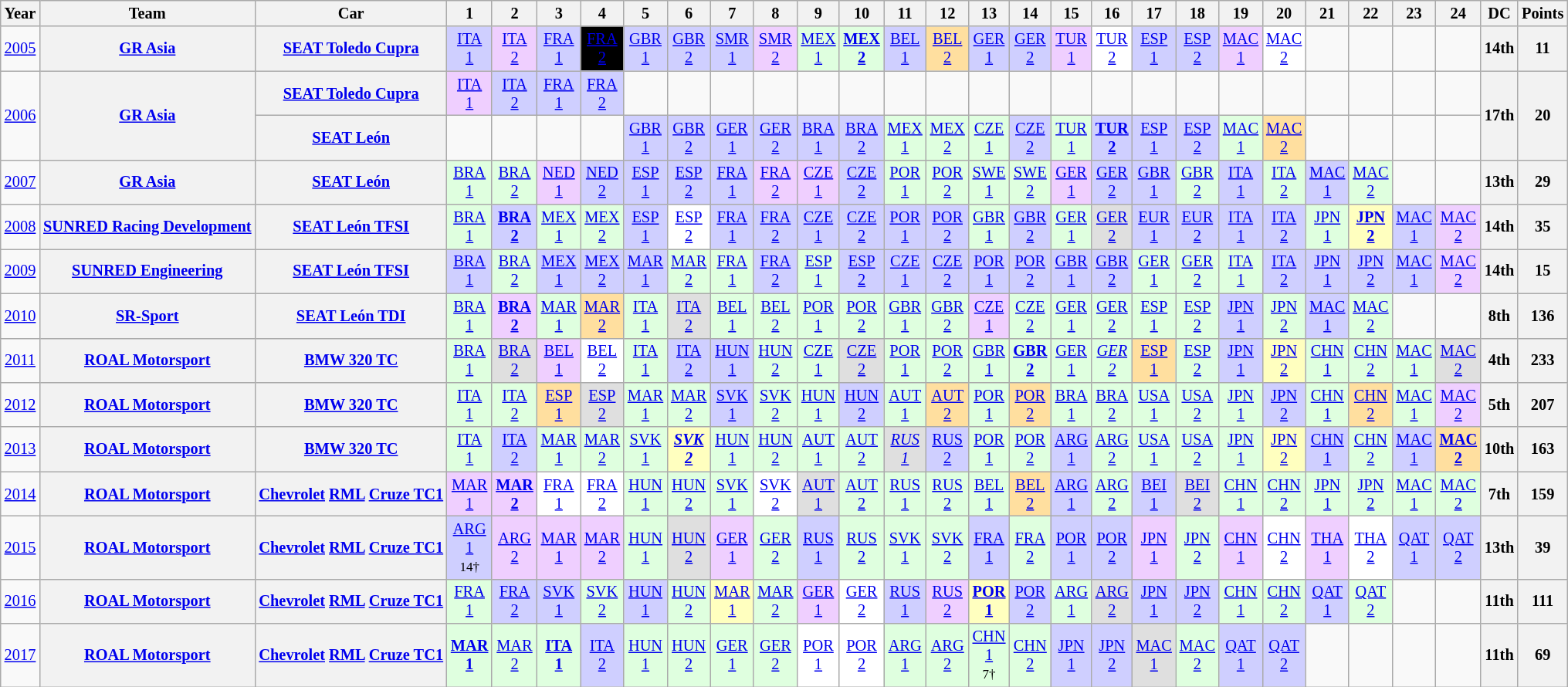<table class="wikitable" style="text-align:center; font-size:85%">
<tr>
<th>Year</th>
<th>Team</th>
<th>Car</th>
<th>1</th>
<th>2</th>
<th>3</th>
<th>4</th>
<th>5</th>
<th>6</th>
<th>7</th>
<th>8</th>
<th>9</th>
<th>10</th>
<th>11</th>
<th>12</th>
<th>13</th>
<th>14</th>
<th>15</th>
<th>16</th>
<th>17</th>
<th>18</th>
<th>19</th>
<th>20</th>
<th>21</th>
<th>22</th>
<th>23</th>
<th>24</th>
<th>DC</th>
<th>Points</th>
</tr>
<tr>
<td><a href='#'>2005</a></td>
<th nowrap><a href='#'>GR Asia</a></th>
<th nowrap><a href='#'>SEAT Toledo Cupra</a></th>
<td style="background:#cfcfff;"><a href='#'>ITA<br>1</a><br></td>
<td style="background:#efcfff;"><a href='#'>ITA<br>2</a><br></td>
<td style="background:#cfcfff;"><a href='#'>FRA<br>1</a><br></td>
<td style="background:black; color:white"><a href='#'><span>FRA<br>2</span></a><br></td>
<td style="background:#cfcfff;"><a href='#'>GBR<br>1</a><br></td>
<td style="background:#cfcfff;"><a href='#'>GBR<br>2</a><br></td>
<td style="background:#cfcfff;"><a href='#'>SMR<br>1</a><br></td>
<td style="background:#efcfff;"><a href='#'>SMR<br>2</a><br></td>
<td style="background:#dfffdf;"><a href='#'>MEX<br>1</a><br></td>
<td style="background:#dfffdf;"><strong><a href='#'>MEX<br>2</a></strong><br></td>
<td style="background:#cfcfff;"><a href='#'>BEL<br>1</a><br></td>
<td style="background:#ffdf9f;"><a href='#'>BEL<br>2</a><br></td>
<td style="background:#cfcfff;"><a href='#'>GER<br>1</a><br> </td>
<td style="background:#cfcfff;"><a href='#'>GER<br>2</a><br></td>
<td style="background:#efcfff;"><a href='#'>TUR<br>1</a><br></td>
<td style="background:#FFFFFF;"><a href='#'>TUR<br>2</a><br></td>
<td style="background:#cfcfff;"><a href='#'>ESP<br>1</a><br></td>
<td style="background:#cfcfff;"><a href='#'>ESP<br>2</a><br></td>
<td style="background:#efcfff;"><a href='#'>MAC<br>1</a><br></td>
<td style="background:#FFFFFF;"><a href='#'>MAC<br>2</a><br></td>
<td></td>
<td></td>
<td></td>
<td></td>
<th>14th</th>
<th>11</th>
</tr>
<tr>
<td rowspan=2><a href='#'>2006</a></td>
<th rowspan=2 nowrap><a href='#'>GR Asia</a></th>
<th nowrap><a href='#'>SEAT Toledo Cupra</a></th>
<td style="background:#efcfff;"><a href='#'>ITA<br>1</a><br></td>
<td style="background:#cfcfff;"><a href='#'>ITA<br>2</a><br></td>
<td style="background:#cfcfff;"><a href='#'>FRA<br>1</a><br></td>
<td style="background:#cfcfff;"><a href='#'>FRA<br>2</a><br></td>
<td></td>
<td></td>
<td></td>
<td></td>
<td></td>
<td></td>
<td></td>
<td></td>
<td></td>
<td></td>
<td></td>
<td></td>
<td></td>
<td></td>
<td></td>
<td></td>
<td></td>
<td></td>
<td></td>
<td></td>
<th rowspan=2>17th</th>
<th rowspan=2>20</th>
</tr>
<tr>
<th nowrap><a href='#'>SEAT León</a></th>
<td></td>
<td></td>
<td></td>
<td></td>
<td style="background:#cfcfff;"><a href='#'>GBR<br>1</a><br></td>
<td style="background:#cfcfff;"><a href='#'>GBR<br>2</a><br></td>
<td style="background:#cfcfff;"><a href='#'>GER<br>1</a><br> </td>
<td style="background:#cfcfff;"><a href='#'>GER<br>2</a><br></td>
<td style="background:#cfcfff;"><a href='#'>BRA<br>1</a><br></td>
<td style="background:#cfcfff;"><a href='#'>BRA<br>2</a><br></td>
<td style="background:#dfffdf;"><a href='#'>MEX<br>1</a><br></td>
<td style="background:#dfffdf;"><a href='#'>MEX<br>2</a><br></td>
<td style="background:#dfffdf;"><a href='#'>CZE<br>1</a><br></td>
<td style="background:#cfcfff;"><a href='#'>CZE<br>2</a><br></td>
<td style="background:#dfffdf;"><a href='#'>TUR<br>1</a><br></td>
<td style="background:#cfcfff;"><strong><a href='#'>TUR<br>2</a></strong><br></td>
<td style="background:#cfcfff;"><a href='#'>ESP<br>1</a><br></td>
<td style="background:#cfcfff;"><a href='#'>ESP<br>2</a><br></td>
<td style="background:#dfffdf;"><a href='#'>MAC<br>1</a><br></td>
<td style="background:#ffdf9f;"><a href='#'>MAC<br>2</a><br></td>
<td></td>
<td></td>
<td></td>
<td></td>
</tr>
<tr>
<td><a href='#'>2007</a></td>
<th nowrap><a href='#'>GR Asia</a></th>
<th nowrap><a href='#'>SEAT León</a></th>
<td style="background:#dfffdf;"><a href='#'>BRA<br>1</a><br></td>
<td style="background:#dfffdf;"><a href='#'>BRA<br>2</a><br></td>
<td style="background:#efcfff;"><a href='#'>NED<br>1</a><br></td>
<td style="background:#cfcfff;"><a href='#'>NED<br>2</a><br></td>
<td style="background:#cfcfff;"><a href='#'>ESP<br>1</a><br></td>
<td style="background:#cfcfff;"><a href='#'>ESP<br>2</a><br></td>
<td style="background:#cfcfff;"><a href='#'>FRA<br>1</a><br></td>
<td style="background:#efcfff;"><a href='#'>FRA<br>2</a><br></td>
<td style="background:#efcfff;"><a href='#'>CZE<br>1</a><br></td>
<td style="background:#cfcfff;"><a href='#'>CZE<br>2</a><br></td>
<td style="background:#dfffdf;"><a href='#'>POR<br>1</a><br></td>
<td style="background:#dfffdf;"><a href='#'>POR<br>2</a><br></td>
<td style="background:#dfffdf;"><a href='#'>SWE<br>1</a><br></td>
<td style="background:#dfffdf;"><a href='#'>SWE<br>2</a><br></td>
<td style="background:#efcfff;"><a href='#'>GER<br>1</a><br> </td>
<td style="background:#cfcfff;"><a href='#'>GER<br>2</a><br></td>
<td style="background:#cfcfff;"><a href='#'>GBR<br>1</a><br></td>
<td style="background:#dfffdf;"><a href='#'>GBR<br>2</a><br></td>
<td style="background:#cfcfff;"><a href='#'>ITA<br>1</a><br></td>
<td style="background:#dfffdf;"><a href='#'>ITA<br>2</a><br></td>
<td style="background:#cfcfff;"><a href='#'>MAC<br>1</a><br></td>
<td style="background:#dfffdf;"><a href='#'>MAC<br>2</a><br></td>
<td></td>
<td></td>
<th>13th</th>
<th>29</th>
</tr>
<tr>
<td><a href='#'>2008</a></td>
<th nowrap><a href='#'>SUNRED Racing Development</a></th>
<th nowrap><a href='#'>SEAT León TFSI</a></th>
<td style="background:#dfffdf;"><a href='#'>BRA<br>1</a><br></td>
<td style="background:#cfcfff;"><strong><a href='#'>BRA<br>2</a></strong><br></td>
<td style="background:#dfffdf;"><a href='#'>MEX<br>1</a><br></td>
<td style="background:#dfffdf;"><a href='#'>MEX<br>2</a><br></td>
<td style="background:#cfcfff;"><a href='#'>ESP<br>1</a><br></td>
<td style="background:#FFFFFF;"><a href='#'>ESP<br>2</a><br></td>
<td style="background:#cfcfff;"><a href='#'>FRA<br>1</a><br></td>
<td style="background:#cfcfff;"><a href='#'>FRA<br>2</a><br></td>
<td style="background:#cfcfff;"><a href='#'>CZE<br>1</a><br></td>
<td style="background:#cfcfff;"><a href='#'>CZE<br>2</a><br></td>
<td style="background:#cfcfff;"><a href='#'>POR<br>1</a><br></td>
<td style="background:#cfcfff;"><a href='#'>POR<br>2</a><br></td>
<td style="background:#dfffdf;"><a href='#'>GBR<br>1</a><br></td>
<td style="background:#cfcfff;"><a href='#'>GBR<br>2</a><br></td>
<td style="background:#dfffdf;"><a href='#'>GER<br>1</a><br> </td>
<td style="background:#dfdfdf;"><a href='#'>GER<br>2</a><br></td>
<td style="background:#cfcfff;"><a href='#'>EUR<br>1</a><br></td>
<td style="background:#cfcfff;"><a href='#'>EUR<br>2</a><br></td>
<td style="background:#cfcfff;"><a href='#'>ITA<br>1</a><br></td>
<td style="background:#cfcfff;"><a href='#'>ITA<br>2</a><br></td>
<td style="background:#dfffdf;"><a href='#'>JPN<br>1</a><br></td>
<td style="background:#ffffbf;"><strong><a href='#'>JPN<br>2</a></strong><br></td>
<td style="background:#cfcfff;"><a href='#'>MAC<br>1</a><br></td>
<td style="background:#efcfff;"><a href='#'>MAC<br>2</a><br></td>
<th>14th</th>
<th>35</th>
</tr>
<tr>
<td><a href='#'>2009</a></td>
<th nowrap><a href='#'>SUNRED Engineering</a></th>
<th nowrap><a href='#'>SEAT León TFSI</a></th>
<td style="background:#cfcfff;"><a href='#'>BRA<br>1</a><br></td>
<td style="background:#dfffdf;"><a href='#'>BRA<br>2</a><br></td>
<td style="background:#cfcfff;"><a href='#'>MEX<br>1</a><br></td>
<td style="background:#cfcfff;"><a href='#'>MEX<br>2</a><br></td>
<td style="background:#cfcfff;"><a href='#'>MAR<br>1</a><br></td>
<td style="background:#dfffdf;"><a href='#'>MAR<br>2</a><br></td>
<td style="background:#dfffdf;"><a href='#'>FRA<br>1</a><br></td>
<td style="background:#cfcfff;"><a href='#'>FRA<br>2</a><br></td>
<td style="background:#dfffdf;"><a href='#'>ESP<br>1</a><br></td>
<td style="background:#cfcfff;"><a href='#'>ESP<br>2</a><br></td>
<td style="background:#cfcfff;"><a href='#'>CZE<br>1</a><br></td>
<td style="background:#cfcfff;"><a href='#'>CZE<br>2</a><br></td>
<td style="background:#cfcfff;"><a href='#'>POR<br>1</a><br></td>
<td style="background:#cfcfff;"><a href='#'>POR<br>2</a><br></td>
<td style="background:#cfcfff;"><a href='#'>GBR<br>1</a><br></td>
<td style="background:#cfcfff;"><a href='#'>GBR<br>2</a><br></td>
<td style="background:#dfffdf;"><a href='#'>GER<br>1</a><br> </td>
<td style="background:#dfffdf;"><a href='#'>GER<br>2</a><br></td>
<td style="background:#dfffdf;"><a href='#'>ITA<br>1</a><br></td>
<td style="background:#cfcfff;"><a href='#'>ITA<br>2</a><br></td>
<td style="background:#cfcfff;"><a href='#'>JPN<br>1</a><br></td>
<td style="background:#cfcfff;"><a href='#'>JPN<br>2</a><br></td>
<td style="background:#cfcfff;"><a href='#'>MAC<br>1</a><br></td>
<td style="background:#efcfff;"><a href='#'>MAC<br>2</a><br></td>
<th>14th</th>
<th>15</th>
</tr>
<tr>
<td><a href='#'>2010</a></td>
<th nowrap><a href='#'>SR-Sport</a></th>
<th nowrap><a href='#'>SEAT León TDI</a></th>
<td style="background:#dfffdf;"><a href='#'>BRA<br>1</a><br></td>
<td style="background:#efcfff;"><strong><a href='#'>BRA<br>2</a></strong><br></td>
<td style="background:#dfffdf;"><a href='#'>MAR<br>1</a><br></td>
<td style="background:#ffdf9f;"><a href='#'>MAR<br>2</a><br></td>
<td style="background:#dfffdf;"><a href='#'>ITA<br>1</a><br></td>
<td style="background:#dfdfdf;"><a href='#'>ITA<br>2</a><br></td>
<td style="background:#dfffdf;"><a href='#'>BEL<br>1</a><br></td>
<td style="background:#dfffdf;"><a href='#'>BEL<br>2</a><br></td>
<td style="background:#dfffdf;"><a href='#'>POR<br>1</a><br></td>
<td style="background:#dfffdf;"><a href='#'>POR<br>2</a><br></td>
<td style="background:#dfffdf;"><a href='#'>GBR<br>1</a><br></td>
<td style="background:#dfffdf;"><a href='#'>GBR<br>2</a><br></td>
<td style="background:#efcfff;"><a href='#'>CZE<br>1</a><br></td>
<td style="background:#dfffdf;"><a href='#'>CZE<br>2</a><br></td>
<td style="background:#dfffdf;"><a href='#'>GER<br>1</a><br></td>
<td style="background:#dfffdf;"><a href='#'>GER<br>2</a><br></td>
<td style="background:#dfffdf;"><a href='#'>ESP<br>1</a><br></td>
<td style="background:#dfffdf;"><a href='#'>ESP<br>2</a><br></td>
<td style="background:#cfcfff;"><a href='#'>JPN<br>1</a><br></td>
<td style="background:#dfffdf;"><a href='#'>JPN<br>2</a><br></td>
<td style="background:#cfcfff;"><a href='#'>MAC<br>1</a><br></td>
<td style="background:#dfffdf;"><a href='#'>MAC<br>2</a><br></td>
<td></td>
<td></td>
<th>8th</th>
<th>136</th>
</tr>
<tr>
<td><a href='#'>2011</a></td>
<th nowrap><a href='#'>ROAL Motorsport</a></th>
<th nowrap><a href='#'>BMW 320 TC</a></th>
<td style="background:#dfffdf;"><a href='#'>BRA<br>1</a><br></td>
<td style="background:#dfdfdf;"><a href='#'>BRA<br>2</a><br></td>
<td style="background:#efcfff;"><a href='#'>BEL<br>1</a><br></td>
<td style="background:#FFFFFF;"><a href='#'>BEL<br>2</a><br></td>
<td style="background:#dfffdf;"><a href='#'>ITA<br>1</a><br></td>
<td style="background:#cfcfff;"><a href='#'>ITA<br>2</a><br></td>
<td style="background:#cfcfff;"><a href='#'>HUN<br>1</a><br></td>
<td style="background:#dfffdf;"><a href='#'>HUN<br>2</a><br></td>
<td style="background:#dfffdf;"><a href='#'>CZE<br>1</a><br></td>
<td style="background:#dfdfdf;"><a href='#'>CZE<br>2</a><br></td>
<td style="background:#dfffdf;"><a href='#'>POR<br>1</a><br></td>
<td style="background:#dfffdf;"><a href='#'>POR<br>2</a><br></td>
<td style="background:#dfffdf;"><a href='#'>GBR<br>1</a><br></td>
<td style="background:#dfffdf;"><strong><a href='#'>GBR<br>2</a></strong><br></td>
<td style="background:#dfffdf;"><a href='#'>GER<br>1</a><br></td>
<td style="background:#dfffdf;"><em><a href='#'>GER<br>2</a></em><br></td>
<td style="background:#ffdf9f;"><a href='#'>ESP<br>1</a><br></td>
<td style="background:#dfffdf;"><a href='#'>ESP<br>2</a><br></td>
<td style="background:#cfcfff;"><a href='#'>JPN<br>1</a><br></td>
<td style="background:#ffffbf;"><a href='#'>JPN<br>2</a><br></td>
<td style="background:#dfffdf;"><a href='#'>CHN<br>1</a><br></td>
<td style="background:#dfffdf;"><a href='#'>CHN<br>2</a><br></td>
<td style="background:#dfffdf;"><a href='#'>MAC<br>1</a><br></td>
<td style="background:#dfdfdf;"><a href='#'>MAC<br>2</a><br></td>
<th>4th</th>
<th>233</th>
</tr>
<tr>
<td><a href='#'>2012</a></td>
<th nowrap><a href='#'>ROAL Motorsport</a></th>
<th nowrap><a href='#'>BMW 320 TC</a></th>
<td style="background:#dfffdf;"><a href='#'>ITA<br>1</a><br></td>
<td style="background:#dfffdf;"><a href='#'>ITA<br>2</a><br></td>
<td style="background:#ffdf9f;"><a href='#'>ESP<br>1</a><br></td>
<td style="background:#dfdfdf;"><a href='#'>ESP<br>2</a><br></td>
<td style="background:#dfffdf;"><a href='#'>MAR<br>1</a><br></td>
<td style="background:#dfffdf;"><a href='#'>MAR<br>2</a><br></td>
<td style="background:#cfcfff;"><a href='#'>SVK<br>1</a><br></td>
<td style="background:#dfffdf;"><a href='#'>SVK<br>2</a><br></td>
<td style="background:#dfffdf;"><a href='#'>HUN<br>1</a><br></td>
<td style="background:#cfcfff;"><a href='#'>HUN<br>2</a><br></td>
<td style="background:#dfffdf;"><a href='#'>AUT<br>1</a><br></td>
<td style="background:#ffdf9f;"><a href='#'>AUT<br>2</a><br></td>
<td style="background:#dfffdf;"><a href='#'>POR<br>1</a><br></td>
<td style="background:#ffdf9f;"><a href='#'>POR<br>2</a><br></td>
<td style="background:#dfffdf;"><a href='#'>BRA<br>1</a><br></td>
<td style="background:#dfffdf;"><a href='#'>BRA<br>2</a><br></td>
<td style="background:#dfffdf;"><a href='#'>USA<br>1</a><br></td>
<td style="background:#dfffdf;"><a href='#'>USA<br>2</a><br></td>
<td style="background:#dfffdf;"><a href='#'>JPN<br>1</a><br></td>
<td style="background:#cfcfff;"><a href='#'>JPN<br>2</a><br></td>
<td style="background:#dfffdf;"><a href='#'>CHN<br>1</a><br></td>
<td style="background:#ffdf9f;"><a href='#'>CHN<br>2</a><br></td>
<td style="background:#dfffdf;"><a href='#'>MAC<br>1</a><br></td>
<td style="background:#efcfff;"><a href='#'>MAC<br>2</a><br></td>
<th>5th</th>
<th>207</th>
</tr>
<tr>
<td><a href='#'>2013</a></td>
<th nowrap><a href='#'>ROAL Motorsport</a></th>
<th nowrap><a href='#'>BMW 320 TC</a></th>
<td style="background:#dfffdf;"><a href='#'>ITA<br>1</a><br></td>
<td style="background:#cfcfff;"><a href='#'>ITA<br>2</a><br></td>
<td style="background:#dfffdf;"><a href='#'>MAR<br>1</a><br></td>
<td style="background:#dfffdf;"><a href='#'>MAR<br>2</a><br></td>
<td style="background:#dfffdf;"><a href='#'>SVK<br>1</a><br></td>
<td style="background:#ffffbf;"><strong><em><a href='#'>SVK<br>2</a></em></strong><br></td>
<td style="background:#dfffdf;"><a href='#'>HUN<br>1</a><br></td>
<td style="background:#dfffdf;"><a href='#'>HUN<br>2</a><br></td>
<td style="background:#dfffdf;"><a href='#'>AUT<br>1</a><br></td>
<td style="background:#dfffdf;"><a href='#'>AUT<br>2</a><br></td>
<td style="background:#DFDFDF;"><em><a href='#'>RUS<br>1</a></em><br></td>
<td style="background:#CFCFFF;"><a href='#'>RUS<br>2</a><br></td>
<td style="background:#dfffdf;"><a href='#'>POR<br>1</a><br></td>
<td style="background:#dfffdf;"><a href='#'>POR<br>2</a><br></td>
<td style="background:#CFCFFF;"><a href='#'>ARG<br>1</a><br></td>
<td style="background:#dfffdf;"><a href='#'>ARG<br>2</a><br></td>
<td style="background:#dfffdf;"><a href='#'>USA<br>1</a><br></td>
<td style="background:#dfffdf;"><a href='#'>USA<br>2</a><br></td>
<td style="background:#dfffdf;"><a href='#'>JPN<br>1</a><br></td>
<td style="background:#ffffbf;"><a href='#'>JPN<br>2</a><br></td>
<td style="background:#CFCFFF;"><a href='#'>CHN<br>1</a><br></td>
<td style="background:#dfffdf;"><a href='#'>CHN<br>2</a><br></td>
<td style="background:#CFCFFF;"><a href='#'>MAC<br>1</a><br></td>
<td style="background:#ffdf9f;"><strong><a href='#'>MAC<br>2</a></strong><br></td>
<th>10th</th>
<th>163</th>
</tr>
<tr>
<td><a href='#'>2014</a></td>
<th nowrap><a href='#'>ROAL Motorsport</a></th>
<th nowrap><a href='#'>Chevrolet</a> <a href='#'>RML</a> <a href='#'>Cruze TC1</a></th>
<td style="background:#EFCFFF;"><a href='#'>MAR<br>1</a><br></td>
<td style="background:#EFCFFF;"><strong><a href='#'>MAR<br>2</a></strong><br></td>
<td style="background:#FFFFFF;"><a href='#'>FRA<br>1</a><br></td>
<td style="background:#FFFFFF;"><a href='#'>FRA<br>2</a><br></td>
<td style="background:#DFFFDF;"><a href='#'>HUN<br>1</a><br></td>
<td style="background:#DFFFDF;"><a href='#'>HUN<br>2</a><br></td>
<td style="background:#DFFFDF;"><a href='#'>SVK<br>1</a><br></td>
<td style="background:#FFFFFF;"><a href='#'>SVK<br>2</a><br></td>
<td style="background:#DFDFDF;"><a href='#'>AUT<br>1</a><br></td>
<td style="background:#DFFFDF;"><a href='#'>AUT<br>2</a><br></td>
<td style="background:#DFFFDF;"><a href='#'>RUS<br>1</a><br></td>
<td style="background:#DFFFDF;"><a href='#'>RUS<br>2</a><br></td>
<td style="background:#DFFFDF;"><a href='#'>BEL<br>1</a><br></td>
<td style="background:#FFDF9F;"><a href='#'>BEL<br>2</a><br></td>
<td style="background:#CFCFFF;"><a href='#'>ARG<br>1</a><br></td>
<td style="background:#DFFFDF;"><a href='#'>ARG<br>2</a><br></td>
<td style="background:#CFCFFF;"><a href='#'>BEI<br>1</a><br></td>
<td style="background:#DFDFDF;"><a href='#'>BEI<br>2</a><br></td>
<td style="background:#DFFFDF;"><a href='#'>CHN<br>1</a><br></td>
<td style="background:#DFFFDF;"><a href='#'>CHN<br>2</a><br></td>
<td style="background:#DFFFDF;"><a href='#'>JPN<br>1</a><br></td>
<td style="background:#DFFFDF;"><a href='#'>JPN<br>2</a><br></td>
<td style="background:#DFFFDF;"><a href='#'>MAC<br>1</a><br></td>
<td style="background:#DFFFDF;"><a href='#'>MAC<br>2</a><br></td>
<th>7th</th>
<th>159</th>
</tr>
<tr>
<td><a href='#'>2015</a></td>
<th nowrap><a href='#'>ROAL Motorsport</a></th>
<th nowrap><a href='#'>Chevrolet</a> <a href='#'>RML</a> <a href='#'>Cruze TC1</a></th>
<td style="background:#CFCFFF;"><a href='#'>ARG<br>1</a><br><small>14†</small></td>
<td style="background:#EFCFFF;"><a href='#'>ARG<br>2</a><br></td>
<td style="background:#EFCFFF;"><a href='#'>MAR<br>1</a><br></td>
<td style="background:#EFCFFF;"><a href='#'>MAR<br>2</a><br></td>
<td style="background:#DFFFDF;"><a href='#'>HUN<br>1</a><br></td>
<td style="background:#DFDFDF;"><a href='#'>HUN<br>2</a><br></td>
<td style="background:#EFCFFF;"><a href='#'>GER<br>1</a><br></td>
<td style="background:#DFFFDF;"><a href='#'>GER<br>2</a><br></td>
<td style="background:#CFCFFF;"><a href='#'>RUS<br>1</a><br></td>
<td style="background:#DFFFDF;"><a href='#'>RUS<br>2</a><br></td>
<td style="background:#DFFFDF;"><a href='#'>SVK<br>1</a><br></td>
<td style="background:#DFFFDF;"><a href='#'>SVK<br>2</a><br></td>
<td style="background:#CFCFFF;"><a href='#'>FRA<br>1</a><br></td>
<td style="background:#DFFFDF;"><a href='#'>FRA<br>2</a><br></td>
<td style="background:#CFCFFF;"><a href='#'>POR<br>1</a><br></td>
<td style="background:#CFCFFF;"><a href='#'>POR<br>2</a><br></td>
<td style="background:#EFCFFF;"><a href='#'>JPN<br>1</a><br></td>
<td style="background:#DFFFDF;"><a href='#'>JPN<br>2</a><br></td>
<td style="background:#EFCFFF;"><a href='#'>CHN<br>1</a><br></td>
<td style="background:#FFFFFF;"><a href='#'>CHN<br>2</a><br></td>
<td style="background:#EFCFFF;"><a href='#'>THA<br>1</a><br></td>
<td style="background:#FFFFFF;"><a href='#'>THA<br>2</a><br></td>
<td style="background:#CFCFFF;"><a href='#'>QAT<br>1</a><br></td>
<td style="background:#CFCFFF;"><a href='#'>QAT<br>2</a><br></td>
<th>13th</th>
<th>39</th>
</tr>
<tr>
<td><a href='#'>2016</a></td>
<th nowrap><a href='#'>ROAL Motorsport</a></th>
<th nowrap><a href='#'>Chevrolet</a> <a href='#'>RML</a> <a href='#'>Cruze TC1</a></th>
<td style="background:#DFFFDF;"><a href='#'>FRA<br>1</a><br></td>
<td style="background:#CFCFFF;"><a href='#'>FRA<br>2</a><br></td>
<td style="background:#CFCFFF;"><a href='#'>SVK<br>1</a><br></td>
<td style="background:#DFFFDF;"><a href='#'>SVK<br>2</a><br></td>
<td style="background:#CFCFFF;"><a href='#'>HUN<br>1</a><br></td>
<td style="background:#DFFFDF;"><a href='#'>HUN<br>2</a><br></td>
<td style="background:#FFFFBF;"><a href='#'>MAR<br>1</a><br></td>
<td style="background:#DFFFDF;"><a href='#'>MAR<br>2</a><br></td>
<td style="background:#EFCFFF;"><a href='#'>GER<br>1</a><br></td>
<td style="background:#FFFFFF;"><a href='#'>GER<br>2</a><br></td>
<td style="background:#CFCFFF;"><a href='#'>RUS<br>1</a><br></td>
<td style="background:#EFCFFF;"><a href='#'>RUS<br>2</a><br></td>
<td style="background:#FFFFBF;"><strong><a href='#'>POR<br>1</a></strong><br></td>
<td style="background:#CFCFFF;"><a href='#'>POR<br>2</a><br></td>
<td style="background:#DFFFDF;"><a href='#'>ARG<br>1</a><br></td>
<td style="background:#DFDFDF;"><a href='#'>ARG<br>2</a><br></td>
<td style="background:#CFCFFF;"><a href='#'>JPN<br>1</a><br></td>
<td style="background:#CFCFFF;"><a href='#'>JPN<br>2</a><br></td>
<td style="background:#DFFFDF;"><a href='#'>CHN<br>1</a><br></td>
<td style="background:#DFFFDF;"><a href='#'>CHN<br>2</a><br></td>
<td style="background:#CFCFFF;"><a href='#'>QAT<br>1</a><br></td>
<td style="background:#DFFFDF;"><a href='#'>QAT<br>2</a><br></td>
<td></td>
<td></td>
<th>11th</th>
<th>111</th>
</tr>
<tr>
<td><a href='#'>2017</a></td>
<th nowrap><a href='#'>ROAL Motorsport</a></th>
<th nowrap><a href='#'>Chevrolet</a> <a href='#'>RML</a> <a href='#'>Cruze TC1</a></th>
<td style="background:#DFFFDF;"><strong><a href='#'>MAR<br>1</a></strong><br></td>
<td style="background:#DFFFDF;"><a href='#'>MAR<br>2</a><br></td>
<td style="background:#DFFFDF;"><strong><a href='#'>ITA<br>1</a></strong><br></td>
<td style="background:#CFCFFF;"><a href='#'>ITA<br>2</a><br></td>
<td style="background:#DFFFDF;"><a href='#'>HUN<br>1</a><br></td>
<td style="background:#DFFFDF;"><a href='#'>HUN<br>2</a><br></td>
<td style="background:#DFFFDF;"><a href='#'>GER<br>1</a><br></td>
<td style="background:#DFFFDF;"><a href='#'>GER<br>2</a><br></td>
<td style="background:#FFFFFF;"><a href='#'>POR<br>1</a><br></td>
<td style="background:#FFFFFF;"><a href='#'>POR<br>2</a><br></td>
<td style="background:#DFFFDF;"><a href='#'>ARG<br>1</a><br></td>
<td style="background:#DFFFDF;"><a href='#'>ARG<br>2</a><br></td>
<td style="background:#DFFFDF;"><a href='#'>CHN<br>1</a><br><small>7†</small></td>
<td style="background:#DFFFDF;"><a href='#'>CHN<br>2</a><br></td>
<td style="background:#CFCFFF;"><a href='#'>JPN<br>1</a><br></td>
<td style="background:#CFCFFF;"><a href='#'>JPN<br>2</a><br></td>
<td style="background:#DFDFDF;"><a href='#'>MAC<br>1</a><br></td>
<td style="background:#DFFFDF;"><a href='#'>MAC<br>2</a><br></td>
<td style="background:#CFCFFF;"><a href='#'>QAT<br>1</a><br></td>
<td style="background:#CFCFFF;"><a href='#'>QAT<br>2</a><br></td>
<td></td>
<td></td>
<td></td>
<td></td>
<th>11th</th>
<th>69</th>
</tr>
</table>
